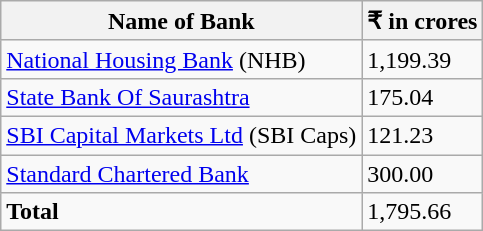<table class="wikitable">
<tr>
<th>Name of Bank</th>
<th>₹ in crores</th>
</tr>
<tr>
<td><a href='#'>National Housing Bank</a> (NHB)</td>
<td>1,199.39</td>
</tr>
<tr>
<td><a href='#'>State Bank Of Saurashtra</a></td>
<td>175.04</td>
</tr>
<tr>
<td><a href='#'>SBI Capital Markets Ltd</a> (SBI Caps)</td>
<td>121.23</td>
</tr>
<tr>
<td><a href='#'>Standard Chartered Bank</a></td>
<td>300.00</td>
</tr>
<tr>
<td><strong>Total</strong></td>
<td>1,795.66</td>
</tr>
</table>
